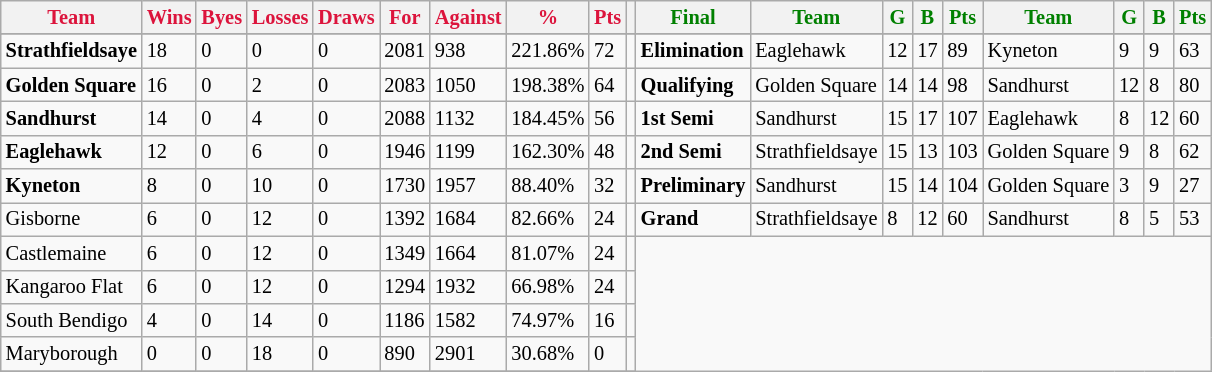<table style="font-size: 85%; text-align: left;" class="wikitable">
<tr>
<th style="color:crimson">Team</th>
<th style="color:crimson">Wins</th>
<th style="color:crimson">Byes</th>
<th style="color:crimson">Losses</th>
<th style="color:crimson">Draws</th>
<th style="color:crimson">For</th>
<th style="color:crimson">Against</th>
<th style="color:crimson">%</th>
<th style="color:crimson">Pts</th>
<th></th>
<th style="color:green">Final</th>
<th style="color:green">Team</th>
<th style="color:green">G</th>
<th style="color:green">B</th>
<th style="color:green">Pts</th>
<th style="color:green">Team</th>
<th style="color:green">G</th>
<th style="color:green">B</th>
<th style="color:green">Pts</th>
</tr>
<tr>
</tr>
<tr>
</tr>
<tr>
<td><strong>	Strathfieldsaye	</strong></td>
<td>18</td>
<td>0</td>
<td>0</td>
<td>0</td>
<td>2081</td>
<td>938</td>
<td>221.86%</td>
<td>72</td>
<td></td>
<td><strong>Elimination</strong></td>
<td>Eaglehawk</td>
<td>12</td>
<td>17</td>
<td>89</td>
<td>Kyneton</td>
<td>9</td>
<td>9</td>
<td>63</td>
</tr>
<tr>
<td><strong>	Golden Square	</strong></td>
<td>16</td>
<td>0</td>
<td>2</td>
<td>0</td>
<td>2083</td>
<td>1050</td>
<td>198.38%</td>
<td>64</td>
<td></td>
<td><strong>Qualifying</strong></td>
<td>Golden Square</td>
<td>14</td>
<td>14</td>
<td>98</td>
<td>Sandhurst</td>
<td>12</td>
<td>8</td>
<td>80</td>
</tr>
<tr>
<td><strong>	Sandhurst	</strong></td>
<td>14</td>
<td>0</td>
<td>4</td>
<td>0</td>
<td>2088</td>
<td>1132</td>
<td>184.45%</td>
<td>56</td>
<td></td>
<td><strong>1st Semi</strong></td>
<td>Sandhurst</td>
<td>15</td>
<td>17</td>
<td>107</td>
<td>Eaglehawk</td>
<td>8</td>
<td>12</td>
<td>60</td>
</tr>
<tr>
<td><strong>	Eaglehawk	</strong></td>
<td>12</td>
<td>0</td>
<td>6</td>
<td>0</td>
<td>1946</td>
<td>1199</td>
<td>162.30%</td>
<td>48</td>
<td></td>
<td><strong>2nd Semi</strong></td>
<td>Strathfieldsaye</td>
<td>15</td>
<td>13</td>
<td>103</td>
<td>Golden Square</td>
<td>9</td>
<td>8</td>
<td>62</td>
</tr>
<tr ||>
<td><strong>	Kyneton	</strong></td>
<td>8</td>
<td>0</td>
<td>10</td>
<td>0</td>
<td>1730</td>
<td>1957</td>
<td>88.40%</td>
<td>32</td>
<td></td>
<td><strong>Preliminary</strong></td>
<td>Sandhurst</td>
<td>15</td>
<td>14</td>
<td>104</td>
<td>Golden Square</td>
<td>3</td>
<td>9</td>
<td>27</td>
</tr>
<tr>
<td>Gisborne</td>
<td>6</td>
<td>0</td>
<td>12</td>
<td>0</td>
<td>1392</td>
<td>1684</td>
<td>82.66%</td>
<td>24</td>
<td></td>
<td><strong>Grand</strong></td>
<td>Strathfieldsaye</td>
<td>8</td>
<td>12</td>
<td>60</td>
<td>Sandhurst</td>
<td>8</td>
<td>5</td>
<td>53</td>
</tr>
<tr>
<td>Castlemaine</td>
<td>6</td>
<td>0</td>
<td>12</td>
<td>0</td>
<td>1349</td>
<td>1664</td>
<td>81.07%</td>
<td>24</td>
<td></td>
</tr>
<tr>
<td>Kangaroo Flat</td>
<td>6</td>
<td>0</td>
<td>12</td>
<td>0</td>
<td>1294</td>
<td>1932</td>
<td>66.98%</td>
<td>24</td>
<td></td>
</tr>
<tr>
<td>South Bendigo</td>
<td>4</td>
<td>0</td>
<td>14</td>
<td>0</td>
<td>1186</td>
<td>1582</td>
<td>74.97%</td>
<td>16</td>
<td></td>
</tr>
<tr>
<td>Maryborough</td>
<td>0</td>
<td>0</td>
<td>18</td>
<td>0</td>
<td>890</td>
<td>2901</td>
<td>30.68%</td>
<td>0</td>
<td></td>
</tr>
<tr>
</tr>
</table>
